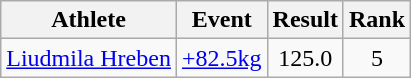<table class="wikitable">
<tr>
<th>Athlete</th>
<th>Event</th>
<th>Result</th>
<th>Rank</th>
</tr>
<tr align=center>
<td align=left><a href='#'>Liudmila Hreben</a></td>
<td align=left><a href='#'>+82.5kg</a></td>
<td>125.0</td>
<td>5</td>
</tr>
</table>
